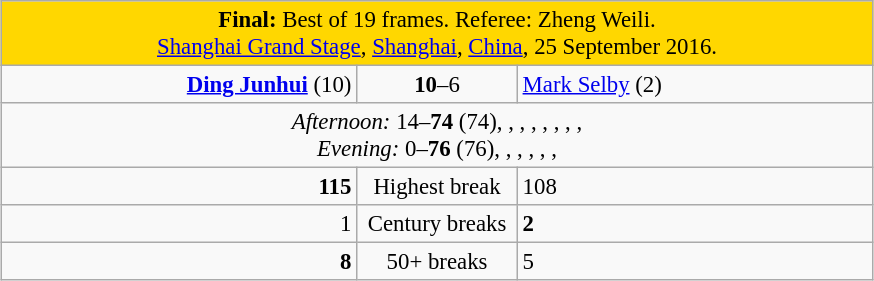<table class="wikitable" style="font-size: 95%; margin: 1em auto 1em auto;">
<tr>
<td colspan="3" align="center" bgcolor="#ffd700"><strong>Final:</strong> Best of 19 frames. Referee: Zheng Weili.<br><a href='#'>Shanghai Grand Stage</a>, <a href='#'>Shanghai</a>, <a href='#'>China</a>, 25 September 2016.</td>
</tr>
<tr>
<td width="230" align="right"><strong><a href='#'>Ding Junhui</a></strong> (10)<br></td>
<td width="100" align="center"><strong>10</strong>–6</td>
<td width="230"><a href='#'>Mark Selby</a> (2)<br></td>
</tr>
<tr>
<td colspan="3" align="center" style="font-size: 100%"><em>Afternoon:</em> 14–<strong>74</strong> (74), , , , , , , , <br><em>Evening:</em> 0–<strong>76</strong> (76), , , , , , </td>
</tr>
<tr>
<td align="right"><strong>115</strong></td>
<td align="center">Highest break</td>
<td>108</td>
</tr>
<tr>
<td align="right">1</td>
<td align="center">Century breaks</td>
<td><strong>2</strong></td>
</tr>
<tr>
<td align="right"><strong>8</strong></td>
<td align="center">50+ breaks</td>
<td>5</td>
</tr>
</table>
